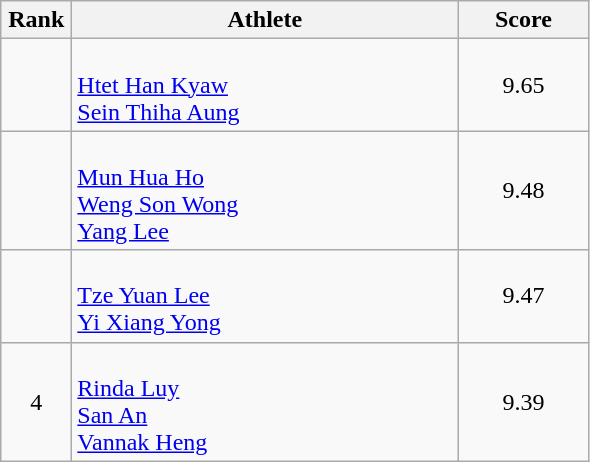<table class=wikitable style="text-align:center">
<tr>
<th width=40>Rank</th>
<th width=250>Athlete</th>
<th width=80>Score</th>
</tr>
<tr>
<td></td>
<td align=left><br><a href='#'>Htet Han Kyaw</a><br><a href='#'>Sein Thiha Aung</a></td>
<td>9.65</td>
</tr>
<tr>
<td></td>
<td align=left><br><a href='#'>Mun Hua Ho</a><br><a href='#'>Weng Son Wong</a><br><a href='#'>Yang Lee</a></td>
<td>9.48</td>
</tr>
<tr>
<td></td>
<td align=left><br><a href='#'>Tze Yuan Lee</a><br><a href='#'>Yi Xiang Yong</a></td>
<td>9.47</td>
</tr>
<tr>
<td>4</td>
<td align=left><br><a href='#'>Rinda Luy</a><br><a href='#'>San An</a><br><a href='#'>Vannak Heng</a></td>
<td>9.39</td>
</tr>
</table>
